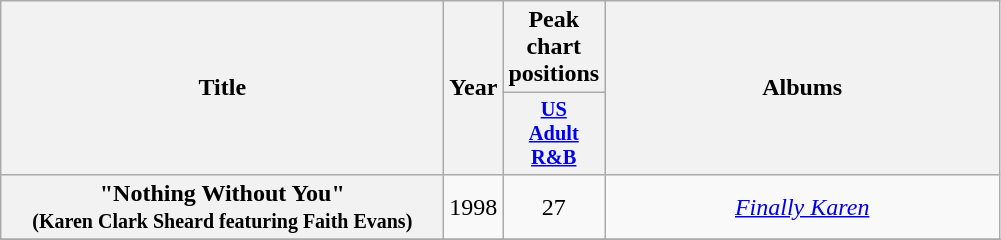<table class="wikitable plainrowheaders" style="text-align:center;" border="1">
<tr>
<th scope="col" rowspan="2" style="width:18em;">Title</th>
<th scope="col" rowspan="2" style="width:1em;">Year</th>
<th scope="col" colspan="1">Peak chart positions</th>
<th scope="col" rowspan="2" style="width:16em;">Albums</th>
</tr>
<tr>
<th scope="col" style="width:3em;font-size:85%;"><a href='#'>US<br>Adult<br>R&B</a><br></th>
</tr>
<tr>
<th scope="row">"Nothing Without You" <br> <small>(Karen Clark Sheard featuring Faith Evans)</small></th>
<td>1998</td>
<td>27</td>
<td><em><a href='#'>Finally Karen</a></em></td>
</tr>
<tr>
</tr>
</table>
